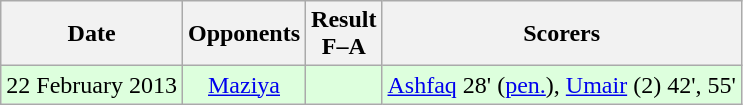<table class="wikitable" style="text-align:center">
<tr>
<th>Date</th>
<th>Opponents</th>
<th>Result<br>F–A</th>
<th>Scorers</th>
</tr>
<tr bgcolor="#ddffdd">
<td>22 February 2013</td>
<td><a href='#'>Maziya</a></td>
<td></td>
<td><a href='#'>Ashfaq</a> 28' (<a href='#'>pen.</a>), <a href='#'>Umair</a> (2) 42', 55'</td>
</tr>
</table>
